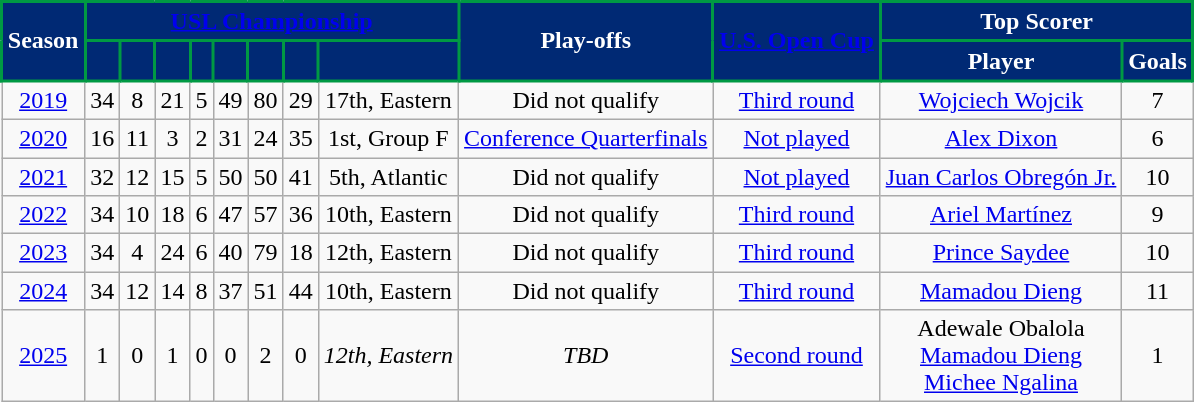<table class="wikitable" style="text-align: center">
<tr>
<th style="background:#002974; color:white; border:2px solid #009943;" scope="col" rowspan="2">Season</th>
<th style="background:#002974; color:white; border:2px solid #009943;" colspan=8 class="unsortable"><a href='#'>USL Championship</a></th>
<th style="background:#002974; color:white; border:2px solid #009943;" scope="col" rowspan=2 class="unsortable">Play-offs</th>
<th style="background:#002974; color:white; border:2px solid #009943;" scope="col" rowspan=2 class="unsortable"><a href='#'>U.S. Open Cup</a></th>
<th style="background:#002974; color:white; border:2px solid #009943;" scope="col" colspan=4 class="unsortable">Top Scorer</th>
</tr>
<tr>
<th style="background:#002974; color:white; border:2px solid #009943;"></th>
<th style="background:#002974; color:white; border:2px solid #009943;"></th>
<th style="background:#002974; color:white; border:2px solid #009943;"></th>
<th style="background:#002974; color:white; border:2px solid #009943;"></th>
<th style="background:#002974; color:white; border:2px solid #009943;"></th>
<th style="background:#002974; color:white; border:2px solid #009943;"></th>
<th style="background:#002974; color:white; border:2px solid #009943;"></th>
<th style="background:#002974; color:white; border:2px solid #009943;"></th>
<th style="background:#002974; color:white; border:2px solid #009943;" class="unsortable">Player</th>
<th style="background:#002974; color:white; border:2px solid #009943;" class="unsortable">Goals</th>
</tr>
<tr>
<td><a href='#'>2019</a></td>
<td>34</td>
<td>8</td>
<td>21</td>
<td>5</td>
<td>49</td>
<td>80</td>
<td>29</td>
<td>17th, Eastern</td>
<td>Did not qualify</td>
<td><a href='#'>Third round</a></td>
<td> <a href='#'>Wojciech Wojcik</a></td>
<td>7</td>
</tr>
<tr>
<td><a href='#'>2020</a></td>
<td>16</td>
<td>11</td>
<td>3</td>
<td>2</td>
<td>31</td>
<td>24</td>
<td>35</td>
<td>1st, Group F</td>
<td><a href='#'>Conference Quarterfinals</a></td>
<td><a href='#'>Not played</a></td>
<td> <a href='#'>Alex Dixon</a></td>
<td>6</td>
</tr>
<tr>
<td><a href='#'>2021</a></td>
<td>32</td>
<td>12</td>
<td>15</td>
<td>5</td>
<td>50</td>
<td>50</td>
<td>41</td>
<td>5th, Atlantic</td>
<td>Did not qualify</td>
<td><a href='#'>Not played</a></td>
<td> <a href='#'>Juan Carlos Obregón Jr.</a></td>
<td>10</td>
</tr>
<tr>
<td><a href='#'>2022</a></td>
<td>34</td>
<td>10</td>
<td>18</td>
<td>6</td>
<td>47</td>
<td>57</td>
<td>36</td>
<td>10th, Eastern</td>
<td>Did not qualify</td>
<td><a href='#'>Third round</a></td>
<td> <a href='#'>Ariel Martínez</a></td>
<td>9</td>
</tr>
<tr>
<td><a href='#'>2023</a></td>
<td>34</td>
<td>4</td>
<td>24</td>
<td>6</td>
<td>40</td>
<td>79</td>
<td>18</td>
<td>12th, Eastern</td>
<td>Did not qualify</td>
<td><a href='#'>Third round</a></td>
<td> <a href='#'>Prince Saydee</a></td>
<td>10</td>
</tr>
<tr>
<td><a href='#'>2024</a></td>
<td>34</td>
<td>12</td>
<td>14</td>
<td>8</td>
<td>37</td>
<td>51</td>
<td>44</td>
<td>10th, Eastern</td>
<td>Did not qualify</td>
<td><a href='#'>Third round</a></td>
<td> <a href='#'>Mamadou Dieng</a></td>
<td>11</td>
</tr>
<tr>
<td><a href='#'>2025</a></td>
<td>1</td>
<td>0</td>
<td>1</td>
<td>0</td>
<td>0</td>
<td>2</td>
<td>0</td>
<td><em>12th, Eastern</em></td>
<td><em>TBD</em></td>
<td><a href='#'>Second round</a></td>
<td> Adewale Obalola<br> <a href='#'>Mamadou Dieng</a><br> <a href='#'>Michee Ngalina</a></td>
<td>1</td>
</tr>
</table>
